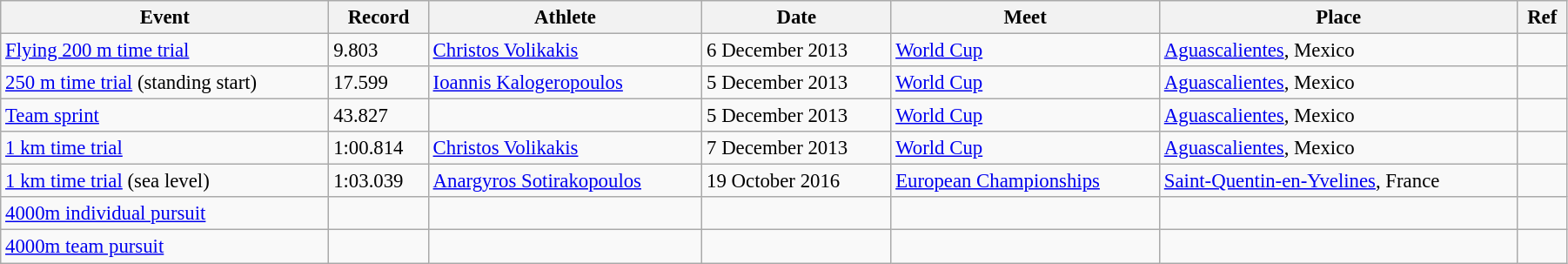<table class="wikitable" style="font-size:95%; width: 95%;">
<tr>
<th>Event</th>
<th>Record</th>
<th>Athlete</th>
<th>Date</th>
<th>Meet</th>
<th>Place</th>
<th>Ref</th>
</tr>
<tr>
<td><a href='#'>Flying 200 m time trial</a></td>
<td>9.803</td>
<td><a href='#'>Christos Volikakis</a></td>
<td>6 December 2013</td>
<td><a href='#'>World Cup</a></td>
<td><a href='#'>Aguascalientes</a>, Mexico</td>
<td></td>
</tr>
<tr>
<td><a href='#'>250 m time trial</a> (standing start)</td>
<td>17.599</td>
<td><a href='#'>Ioannis Kalogeropoulos</a></td>
<td>5 December 2013</td>
<td><a href='#'>World Cup</a></td>
<td><a href='#'>Aguascalientes</a>, Mexico</td>
<td></td>
</tr>
<tr>
<td><a href='#'>Team sprint</a></td>
<td>43.827</td>
<td></td>
<td>5 December 2013</td>
<td><a href='#'>World Cup</a></td>
<td><a href='#'>Aguascalientes</a>, Mexico</td>
<td></td>
</tr>
<tr>
<td><a href='#'>1 km time trial</a></td>
<td>1:00.814</td>
<td><a href='#'>Christos Volikakis</a></td>
<td>7 December 2013</td>
<td><a href='#'>World Cup</a></td>
<td><a href='#'>Aguascalientes</a>, Mexico</td>
<td></td>
</tr>
<tr>
<td><a href='#'>1 km time trial</a> (sea level)</td>
<td>1:03.039</td>
<td><a href='#'>Anargyros Sotirakopoulos</a></td>
<td>19 October 2016</td>
<td><a href='#'>European Championships</a></td>
<td><a href='#'>Saint-Quentin-en-Yvelines</a>, France</td>
<td></td>
</tr>
<tr>
<td><a href='#'>4000m individual pursuit</a></td>
<td></td>
<td></td>
<td></td>
<td></td>
<td></td>
<td></td>
</tr>
<tr>
<td><a href='#'>4000m team pursuit</a></td>
<td></td>
<td></td>
<td></td>
<td></td>
<td></td>
<td></td>
</tr>
</table>
